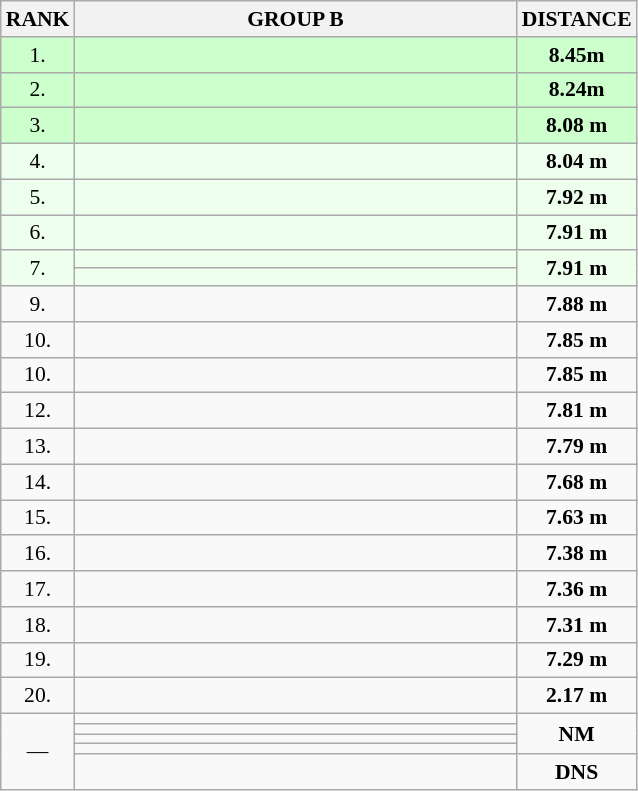<table class="wikitable" style="border-collapse: collapse; font-size: 90%;">
<tr>
<th>RANK</th>
<th style="width: 20em">GROUP B</th>
<th style="width: 5em">DISTANCE</th>
</tr>
<tr style="background:#ccffcc;">
<td align="center">1.</td>
<td></td>
<td align="center"><strong>8.45m </strong></td>
</tr>
<tr style="background:#ccffcc;">
<td align="center">2.</td>
<td></td>
<td align="center"><strong>8.24m </strong></td>
</tr>
<tr style="background:#ccffcc;">
<td align="center">3.</td>
<td></td>
<td align="center"><strong>8.08 m </strong></td>
</tr>
<tr style="background:#eeffee;">
<td align="center">4.</td>
<td></td>
<td align="center"><strong>8.04 m </strong></td>
</tr>
<tr style="background:#eeffee;">
<td align="center">5.</td>
<td></td>
<td align="center"><strong>7.92 m </strong></td>
</tr>
<tr style="background:#eeffee;">
<td align="center">6.</td>
<td></td>
<td align="center"><strong>7.91 m </strong></td>
</tr>
<tr style="background:#eeffee;">
<td rowspan=2 align="center">7.</td>
<td></td>
<td rowspan=2 align="center"><strong>7.91 m</strong></td>
</tr>
<tr style="background:#eeffee;">
<td></td>
</tr>
<tr>
<td align="center">9.</td>
<td></td>
<td align="center"><strong>7.88 m </strong></td>
</tr>
<tr>
<td align="center">10.</td>
<td></td>
<td align="center"><strong>7.85 m </strong></td>
</tr>
<tr>
<td align="center">10.</td>
<td></td>
<td align="center"><strong>7.85 m </strong></td>
</tr>
<tr>
<td align="center">12.</td>
<td></td>
<td align="center"><strong>7.81 m </strong></td>
</tr>
<tr>
<td align="center">13.</td>
<td></td>
<td align="center"><strong>7.79 m </strong></td>
</tr>
<tr>
<td align="center">14.</td>
<td></td>
<td align="center"><strong>7.68 m </strong></td>
</tr>
<tr>
<td align="center">15.</td>
<td></td>
<td align="center"><strong>7.63 m </strong></td>
</tr>
<tr>
<td align="center">16.</td>
<td></td>
<td align="center"><strong>7.38 m </strong></td>
</tr>
<tr>
<td align="center">17.</td>
<td></td>
<td align="center"><strong>7.36 m </strong></td>
</tr>
<tr>
<td align="center">18.</td>
<td></td>
<td align="center"><strong>7.31 m </strong></td>
</tr>
<tr>
<td align="center">19.</td>
<td></td>
<td align="center"><strong>7.29 m </strong></td>
</tr>
<tr>
<td align="center">20.</td>
<td></td>
<td align="center"><strong>2.17 m </strong></td>
</tr>
<tr>
<td rowspan=5 align="center">—</td>
<td></td>
<td rowspan=4 align="center"><strong>NM</strong></td>
</tr>
<tr>
<td></td>
</tr>
<tr>
<td></td>
</tr>
<tr>
<td></td>
</tr>
<tr>
<td></td>
<td align="center"><strong>DNS </strong></td>
</tr>
</table>
